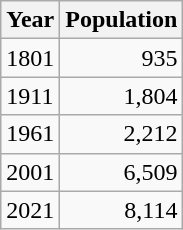<table class="wikitable">
<tr>
<th>Year</th>
<th>Population</th>
</tr>
<tr>
<td>1801</td>
<td align="right">935</td>
</tr>
<tr>
<td>1911</td>
<td align="right">1,804</td>
</tr>
<tr>
<td>1961</td>
<td align="right">2,212</td>
</tr>
<tr>
<td>2001</td>
<td align="right">6,509</td>
</tr>
<tr>
<td>2021</td>
<td align="right">8,114</td>
</tr>
</table>
